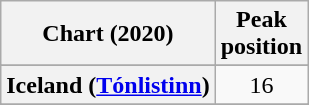<table class="wikitable sortable plainrowheaders" style="text-align:center">
<tr>
<th scope="col">Chart (2020)</th>
<th scope="col">Peak<br>position</th>
</tr>
<tr>
</tr>
<tr>
</tr>
<tr>
</tr>
<tr>
</tr>
<tr>
</tr>
<tr>
<th scope="row">Iceland (<a href='#'>Tónlistinn</a>)</th>
<td>16</td>
</tr>
<tr>
</tr>
<tr>
</tr>
<tr>
</tr>
<tr>
</tr>
<tr>
</tr>
<tr>
</tr>
</table>
